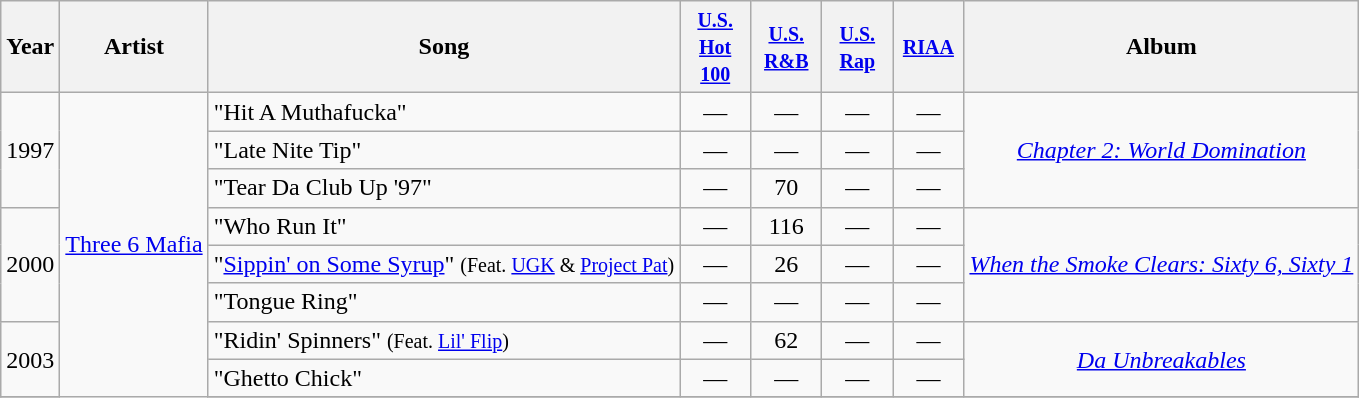<table class="wikitable">
<tr>
<th align="center">Year</th>
<th align="center">Artist</th>
<th align="center">Song</th>
<th align="center" width="40"><small><a href='#'>U.S. Hot 100</a></small></th>
<th align="center" width="40"><small><a href='#'>U.S. R&B</a></small></th>
<th align="center" width="40"><small><a href='#'>U.S. Rap</a></small></th>
<th align="center" width="40"><small><a href='#'>RIAA</a></small></th>
<th align="center">Album</th>
</tr>
<tr>
<td align="center" rowspan="3">1997</td>
<td align="center" rowspan="11"><a href='#'>Three 6 Mafia</a></td>
<td align="left">"Hit A Muthafucka"</td>
<td align="center">—</td>
<td align="center">—</td>
<td align="center">—</td>
<td align="center">—</td>
<td align="center" rowspan="3"><em><a href='#'>Chapter 2: World Domination</a></em></td>
</tr>
<tr>
<td align="left">"Late Nite Tip"</td>
<td align="center">—</td>
<td align="center">—</td>
<td align="center">—</td>
<td align="center">—</td>
</tr>
<tr>
<td align="left">"Tear Da Club Up '97"</td>
<td align="center">—</td>
<td align="center">70</td>
<td align="center">—</td>
<td align="center">—</td>
</tr>
<tr>
<td align="center" rowspan="3">2000</td>
<td align="left">"Who Run It"</td>
<td align="center">—</td>
<td align="center">116</td>
<td align="center">—</td>
<td align="center">—</td>
<td align="center" rowspan="3"><em><a href='#'>When the Smoke Clears: Sixty 6, Sixty 1</a></em></td>
</tr>
<tr>
<td align="left">"<a href='#'>Sippin' on Some Syrup</a>" <small>(Feat. <a href='#'>UGK</a> & <a href='#'>Project Pat</a>)</small></td>
<td align="center">—</td>
<td align="center">26</td>
<td align="center">—</td>
<td align="center">—</td>
</tr>
<tr>
<td align="left">"Tongue Ring"</td>
<td align="center">—</td>
<td align="center">—</td>
<td align="center">—</td>
<td align="center">—</td>
</tr>
<tr>
<td align="center" rowspan="2">2003</td>
<td align="left">"Ridin' Spinners" <small>(Feat. <a href='#'>Lil' Flip</a>)</small></td>
<td align="center">—</td>
<td align="center">62</td>
<td align="center">—</td>
<td align="center">—</td>
<td align="center" rowspan="2"><em><a href='#'>Da Unbreakables</a></em></td>
</tr>
<tr>
<td align="left">"Ghetto Chick"</td>
<td align="center">—</td>
<td align="center">—</td>
<td align="center">—</td>
<td align="center">—</td>
</tr>
<tr>
</tr>
</table>
